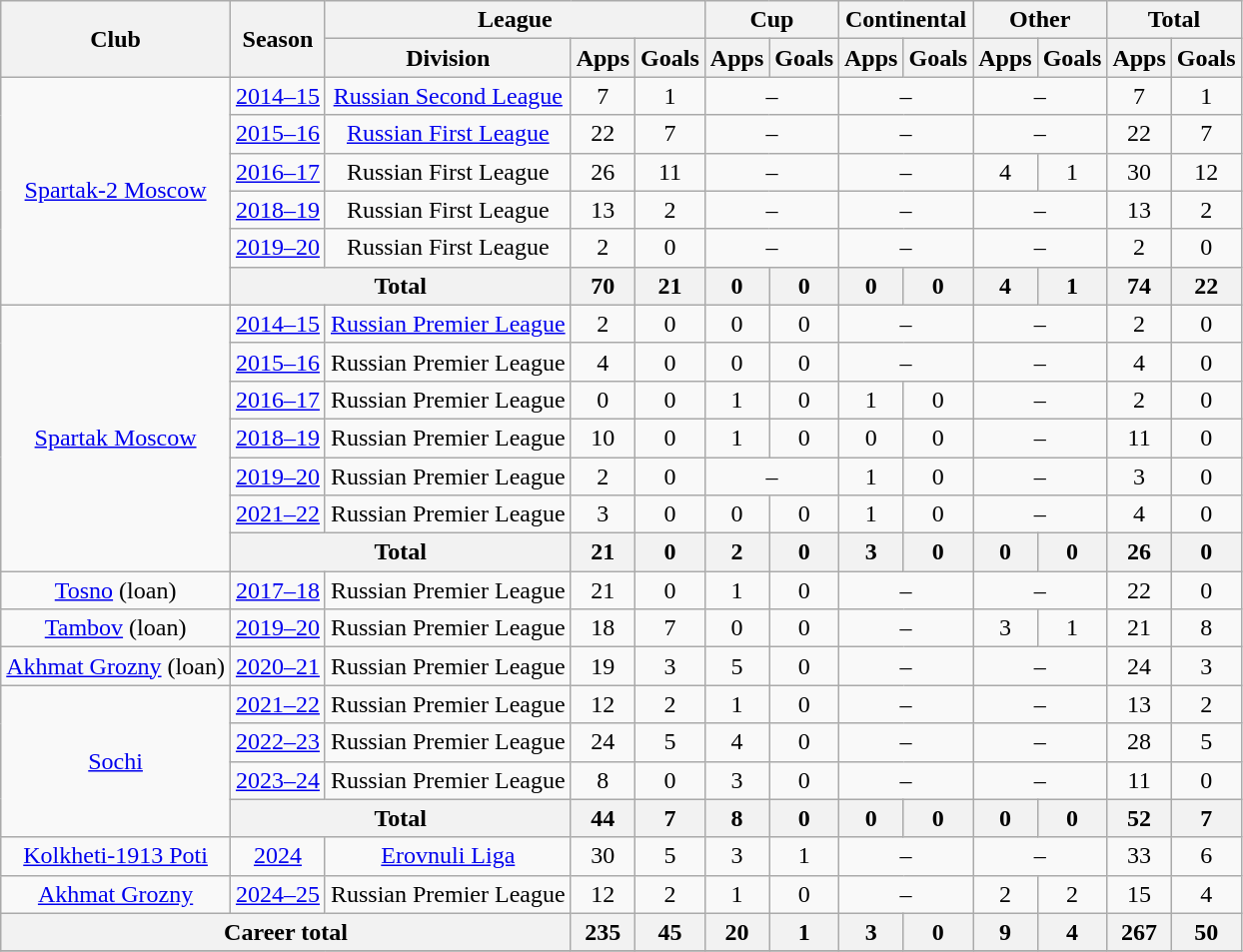<table class="wikitable" style="text-align: center;">
<tr>
<th rowspan=2>Club</th>
<th rowspan=2>Season</th>
<th colspan=3>League</th>
<th colspan=2>Cup</th>
<th colspan=2>Continental</th>
<th colspan=2>Other</th>
<th colspan=2>Total</th>
</tr>
<tr>
<th>Division</th>
<th>Apps</th>
<th>Goals</th>
<th>Apps</th>
<th>Goals</th>
<th>Apps</th>
<th>Goals</th>
<th>Apps</th>
<th>Goals</th>
<th>Apps</th>
<th>Goals</th>
</tr>
<tr>
<td rowspan=6><a href='#'>Spartak-2 Moscow</a></td>
<td><a href='#'>2014–15</a></td>
<td><a href='#'>Russian Second League</a></td>
<td>7</td>
<td>1</td>
<td colspan=2>–</td>
<td colspan=2>–</td>
<td colspan=2>–</td>
<td>7</td>
<td>1</td>
</tr>
<tr>
<td><a href='#'>2015–16</a></td>
<td><a href='#'>Russian First League</a></td>
<td>22</td>
<td>7</td>
<td colspan=2>–</td>
<td colspan=2>–</td>
<td colspan=2>–</td>
<td>22</td>
<td>7</td>
</tr>
<tr>
<td><a href='#'>2016–17</a></td>
<td>Russian First League</td>
<td>26</td>
<td>11</td>
<td colspan=2>–</td>
<td colspan=2>–</td>
<td>4</td>
<td>1</td>
<td>30</td>
<td>12</td>
</tr>
<tr>
<td><a href='#'>2018–19</a></td>
<td>Russian First League</td>
<td>13</td>
<td>2</td>
<td colspan=2>–</td>
<td colspan=2>–</td>
<td colspan=2>–</td>
<td>13</td>
<td>2</td>
</tr>
<tr>
<td><a href='#'>2019–20</a></td>
<td>Russian First League</td>
<td>2</td>
<td>0</td>
<td colspan=2>–</td>
<td colspan=2>–</td>
<td colspan=2>–</td>
<td>2</td>
<td>0</td>
</tr>
<tr>
<th colspan=2>Total</th>
<th>70</th>
<th>21</th>
<th>0</th>
<th>0</th>
<th>0</th>
<th>0</th>
<th>4</th>
<th>1</th>
<th>74</th>
<th>22</th>
</tr>
<tr>
<td rowspan=7><a href='#'>Spartak Moscow</a></td>
<td><a href='#'>2014–15</a></td>
<td><a href='#'>Russian Premier League</a></td>
<td>2</td>
<td>0</td>
<td>0</td>
<td>0</td>
<td colspan=2>–</td>
<td colspan=2>–</td>
<td>2</td>
<td>0</td>
</tr>
<tr>
<td><a href='#'>2015–16</a></td>
<td>Russian Premier League</td>
<td>4</td>
<td>0</td>
<td>0</td>
<td>0</td>
<td colspan=2>–</td>
<td colspan=2>–</td>
<td>4</td>
<td>0</td>
</tr>
<tr>
<td><a href='#'>2016–17</a></td>
<td>Russian Premier League</td>
<td>0</td>
<td>0</td>
<td>1</td>
<td>0</td>
<td>1</td>
<td>0</td>
<td colspan=2>–</td>
<td>2</td>
<td>0</td>
</tr>
<tr>
<td><a href='#'>2018–19</a></td>
<td>Russian Premier League</td>
<td>10</td>
<td>0</td>
<td>1</td>
<td>0</td>
<td>0</td>
<td>0</td>
<td colspan=2>–</td>
<td>11</td>
<td>0</td>
</tr>
<tr>
<td><a href='#'>2019–20</a></td>
<td>Russian Premier League</td>
<td>2</td>
<td>0</td>
<td colspan=2>–</td>
<td>1</td>
<td>0</td>
<td colspan=2>–</td>
<td>3</td>
<td>0</td>
</tr>
<tr>
<td><a href='#'>2021–22</a></td>
<td>Russian Premier League</td>
<td>3</td>
<td>0</td>
<td>0</td>
<td>0</td>
<td>1</td>
<td>0</td>
<td colspan=2>–</td>
<td>4</td>
<td>0</td>
</tr>
<tr>
<th colspan=2>Total</th>
<th>21</th>
<th>0</th>
<th>2</th>
<th>0</th>
<th>3</th>
<th>0</th>
<th>0</th>
<th>0</th>
<th>26</th>
<th>0</th>
</tr>
<tr>
<td><a href='#'>Tosno</a> (loan)</td>
<td><a href='#'>2017–18</a></td>
<td>Russian Premier League</td>
<td>21</td>
<td>0</td>
<td>1</td>
<td>0</td>
<td colspan=2>–</td>
<td colspan=2>–</td>
<td>22</td>
<td>0</td>
</tr>
<tr>
<td><a href='#'>Tambov</a> (loan)</td>
<td><a href='#'>2019–20</a></td>
<td>Russian Premier League</td>
<td>18</td>
<td>7</td>
<td>0</td>
<td>0</td>
<td colspan=2>–</td>
<td>3</td>
<td>1</td>
<td>21</td>
<td>8</td>
</tr>
<tr>
<td><a href='#'>Akhmat Grozny</a> (loan)</td>
<td><a href='#'>2020–21</a></td>
<td>Russian Premier League</td>
<td>19</td>
<td>3</td>
<td>5</td>
<td>0</td>
<td colspan=2>–</td>
<td colspan=2>–</td>
<td>24</td>
<td>3</td>
</tr>
<tr>
<td rowspan="4"><a href='#'>Sochi</a></td>
<td><a href='#'>2021–22</a></td>
<td>Russian Premier League</td>
<td>12</td>
<td>2</td>
<td>1</td>
<td>0</td>
<td colspan=2>–</td>
<td colspan=2>–</td>
<td>13</td>
<td>2</td>
</tr>
<tr>
<td><a href='#'>2022–23</a></td>
<td>Russian Premier League</td>
<td>24</td>
<td>5</td>
<td>4</td>
<td>0</td>
<td colspan=2>–</td>
<td colspan=2>–</td>
<td>28</td>
<td>5</td>
</tr>
<tr>
<td><a href='#'>2023–24</a></td>
<td>Russian Premier League</td>
<td>8</td>
<td>0</td>
<td>3</td>
<td>0</td>
<td colspan=2>–</td>
<td colspan=2>–</td>
<td>11</td>
<td>0</td>
</tr>
<tr>
<th colspan=2>Total</th>
<th>44</th>
<th>7</th>
<th>8</th>
<th>0</th>
<th>0</th>
<th>0</th>
<th>0</th>
<th>0</th>
<th>52</th>
<th>7</th>
</tr>
<tr>
<td><a href='#'>Kolkheti-1913 Poti</a></td>
<td><a href='#'>2024</a></td>
<td><a href='#'>Erovnuli Liga</a></td>
<td>30</td>
<td>5</td>
<td>3</td>
<td>1</td>
<td colspan=2>–</td>
<td colspan=2>–</td>
<td>33</td>
<td>6</td>
</tr>
<tr>
<td><a href='#'>Akhmat Grozny</a></td>
<td><a href='#'>2024–25</a></td>
<td>Russian Premier League</td>
<td>12</td>
<td>2</td>
<td>1</td>
<td>0</td>
<td colspan=2>–</td>
<td>2</td>
<td>2</td>
<td>15</td>
<td>4</td>
</tr>
<tr>
<th colspan=3>Career total</th>
<th>235</th>
<th>45</th>
<th>20</th>
<th>1</th>
<th>3</th>
<th>0</th>
<th>9</th>
<th>4</th>
<th>267</th>
<th>50</th>
</tr>
<tr>
</tr>
</table>
